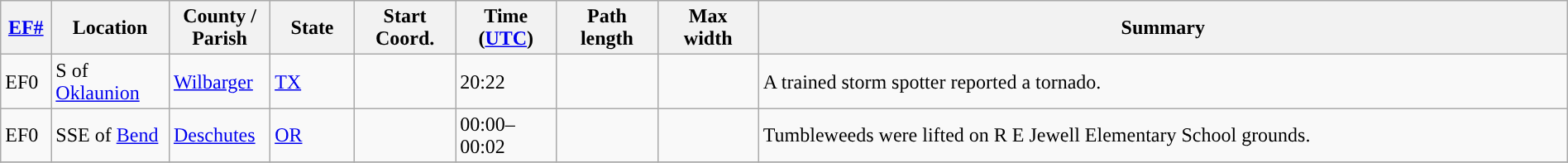<table class="wikitable sortable" style="width:100%;">
<tr>
<th scope="col"  style="width:3%; text-align:center;"><a href='#'>EF#</a></th>
<th scope="col"  style="width:7%; text-align:center;" class="unsortable">Location</th>
<th scope="col"  style="width:6%; text-align:center;" class="unsortable">County / Parish</th>
<th scope="col"  style="width:5%; text-align:center;">State</th>
<th scope="col"  style="width:6%; text-align:center;">Start Coord.</th>
<th scope="col"  style="width:6%; text-align:center;">Time (<a href='#'>UTC</a>)</th>
<th scope="col"  style="width:6%; text-align:center;">Path length</th>
<th scope="col"  style="width:6%; text-align:center;">Max width</th>
<th scope="col" class="unsortable" style="width:48%; text-align:center;">Summary</th>
</tr>
<tr>
<td>EF0</td>
<td>S of <a href='#'>Oklaunion</a></td>
<td><a href='#'>Wilbarger</a></td>
<td><a href='#'>TX</a></td>
<td></td>
<td>20:22</td>
<td></td>
<td></td>
<td>A trained storm spotter reported a tornado.</td>
</tr>
<tr>
<td>EF0</td>
<td>SSE of <a href='#'>Bend</a></td>
<td><a href='#'>Deschutes</a></td>
<td><a href='#'>OR</a></td>
<td></td>
<td>00:00–00:02</td>
<td></td>
<td></td>
<td>Tumbleweeds were lifted on R E Jewell Elementary School grounds.</td>
</tr>
<tr>
</tr>
</table>
